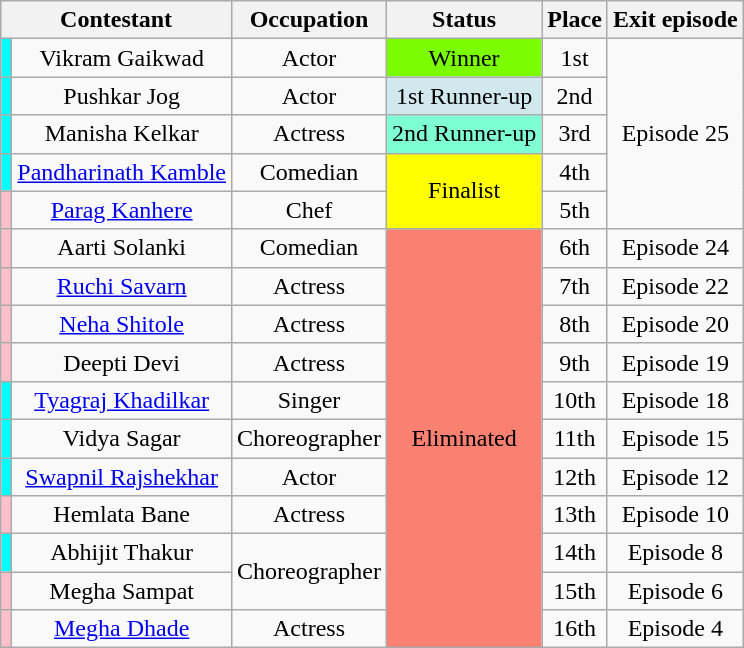<table class="wikitable sortable" style="text-align:center;">
<tr>
<th colspan="2">Contestant</th>
<th>Occupation</th>
<th>Status</th>
<th>Place</th>
<th>Exit episode</th>
</tr>
<tr>
<th style="background:cyan;"></th>
<td>Vikram Gaikwad</td>
<td>Actor</td>
<td style="background:#7CFC00;">Winner</td>
<td>1st</td>
<td rowspan="5">Episode 25</td>
</tr>
<tr>
<th style="background:cyan;"></th>
<td>Pushkar Jog</td>
<td>Actor</td>
<td style="background:#D1E8EF;">1st Runner-up</td>
<td>2nd</td>
</tr>
<tr>
<td style="background:cyan;"></td>
<td>Manisha Kelkar</td>
<td>Actress</td>
<td style="background:#7FFFD4;">2nd Runner-up</td>
<td>3rd</td>
</tr>
<tr>
<th style="background:cyan;"></th>
<td><a href='#'>Pandharinath Kamble</a></td>
<td>Comedian</td>
<td rowspan="2" bgcolor="yellow">Finalist</td>
<td>4th</td>
</tr>
<tr>
<td style="background:pink;"></td>
<td><a href='#'>Parag Kanhere</a></td>
<td>Chef</td>
<td>5th</td>
</tr>
<tr>
<th style="background:pink;"></th>
<td>Aarti Solanki</td>
<td>Comedian</td>
<td rowspan="11" bgcolor="salmon">Eliminated</td>
<td>6th</td>
<td>Episode 24</td>
</tr>
<tr>
<th style="background:pink;"></th>
<td><a href='#'>Ruchi Savarn</a></td>
<td>Actress</td>
<td>7th</td>
<td>Episode 22</td>
</tr>
<tr>
<th style="background:pink;"></th>
<td><a href='#'>Neha Shitole</a></td>
<td>Actress</td>
<td>8th</td>
<td>Episode 20</td>
</tr>
<tr>
<th style="background:pink;"></th>
<td>Deepti Devi</td>
<td>Actress</td>
<td>9th</td>
<td>Episode 19</td>
</tr>
<tr>
<th style="background:cyan;"></th>
<td><a href='#'>Tyagraj Khadilkar</a></td>
<td>Singer</td>
<td>10th</td>
<td>Episode 18</td>
</tr>
<tr>
<th style="background:cyan;"></th>
<td>Vidya Sagar</td>
<td>Choreographer</td>
<td>11th</td>
<td>Episode 15</td>
</tr>
<tr>
<th style="background:cyan;"></th>
<td><a href='#'>Swapnil Rajshekhar</a></td>
<td>Actor</td>
<td>12th</td>
<td>Episode 12</td>
</tr>
<tr>
<th style="background:pink;"></th>
<td>Hemlata Bane</td>
<td>Actress</td>
<td>13th</td>
<td>Episode 10</td>
</tr>
<tr>
<th style="background:cyan;"></th>
<td>Abhijit Thakur</td>
<td rowspan="2">Choreographer</td>
<td>14th</td>
<td>Episode 8</td>
</tr>
<tr>
<th style="background:pink;"></th>
<td>Megha Sampat</td>
<td>15th</td>
<td>Episode 6</td>
</tr>
<tr>
<th style="background:pink;"></th>
<td><a href='#'>Megha Dhade</a></td>
<td>Actress</td>
<td>16th</td>
<td>Episode 4</td>
</tr>
</table>
